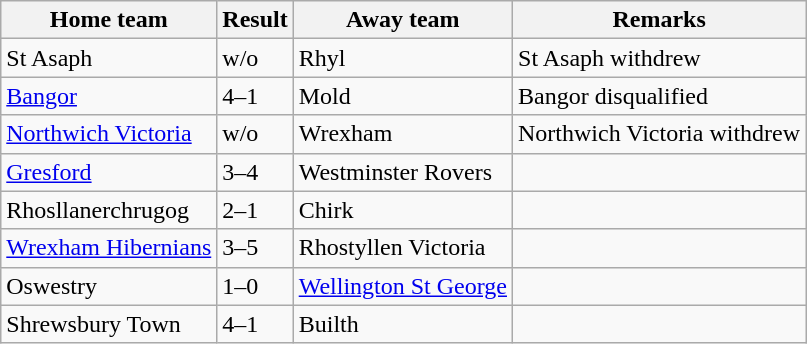<table class="wikitable">
<tr>
<th>Home team</th>
<th>Result</th>
<th>Away team</th>
<th>Remarks</th>
</tr>
<tr>
<td>St Asaph</td>
<td>w/o</td>
<td>Rhyl</td>
<td>St Asaph withdrew</td>
</tr>
<tr>
<td><a href='#'>Bangor</a></td>
<td>4–1</td>
<td>Mold</td>
<td>Bangor disqualified</td>
</tr>
<tr>
<td><a href='#'>Northwich Victoria</a></td>
<td>w/o</td>
<td>Wrexham</td>
<td>Northwich Victoria withdrew</td>
</tr>
<tr>
<td><a href='#'>Gresford</a></td>
<td>3–4</td>
<td>Westminster Rovers</td>
<td></td>
</tr>
<tr>
<td>Rhosllanerchrugog</td>
<td>2–1</td>
<td>Chirk</td>
<td></td>
</tr>
<tr>
<td><a href='#'>Wrexham Hibernians</a></td>
<td>3–5</td>
<td>Rhostyllen Victoria</td>
<td></td>
</tr>
<tr>
<td>Oswestry</td>
<td>1–0</td>
<td><a href='#'>Wellington St George</a></td>
<td></td>
</tr>
<tr>
<td>Shrewsbury Town</td>
<td>4–1</td>
<td>Builth</td>
<td></td>
</tr>
</table>
